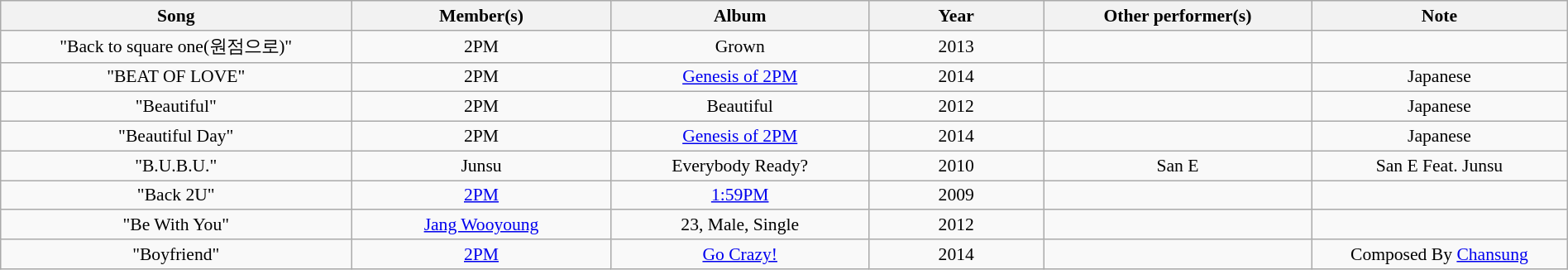<table class="wikitable" style="margin:0.5em auto; clear:both; font-size:.9em; text-align:center; width:100%">
<tr>
<th width="500">Song</th>
<th width="350">Member(s)</th>
<th width="350">Album</th>
<th width="250">Year</th>
<th width="350">Other performer(s)</th>
<th width="350">Note</th>
</tr>
<tr>
<td>"Back to square one(원점으로)"</td>
<td>2PM</td>
<td>Grown</td>
<td>2013</td>
<td></td>
<td></td>
</tr>
<tr>
<td>"BEAT OF LOVE"</td>
<td>2PM</td>
<td><a href='#'>Genesis of 2PM</a></td>
<td>2014</td>
<td></td>
<td>Japanese</td>
</tr>
<tr>
<td>"Beautiful"</td>
<td>2PM</td>
<td>Beautiful</td>
<td>2012</td>
<td></td>
<td>Japanese</td>
</tr>
<tr>
<td>"Beautiful Day"</td>
<td>2PM</td>
<td><a href='#'>Genesis of 2PM</a></td>
<td>2014</td>
<td></td>
<td>Japanese</td>
</tr>
<tr>
<td>"B.U.B.U."</td>
<td>Junsu</td>
<td>Everybody Ready?</td>
<td>2010</td>
<td>San E</td>
<td>San E Feat. Junsu</td>
</tr>
<tr>
<td>"Back 2U"</td>
<td><a href='#'>2PM</a></td>
<td><a href='#'>1:59PM</a></td>
<td>2009</td>
<td></td>
<td></td>
</tr>
<tr>
<td>"Be With You"</td>
<td><a href='#'>Jang Wooyoung</a></td>
<td>23, Male, Single</td>
<td>2012</td>
<td></td>
<td></td>
</tr>
<tr>
<td>"Boyfriend"</td>
<td><a href='#'>2PM</a></td>
<td><a href='#'>Go Crazy!</a></td>
<td>2014</td>
<td></td>
<td>Composed By <a href='#'>Chansung</a></td>
</tr>
</table>
